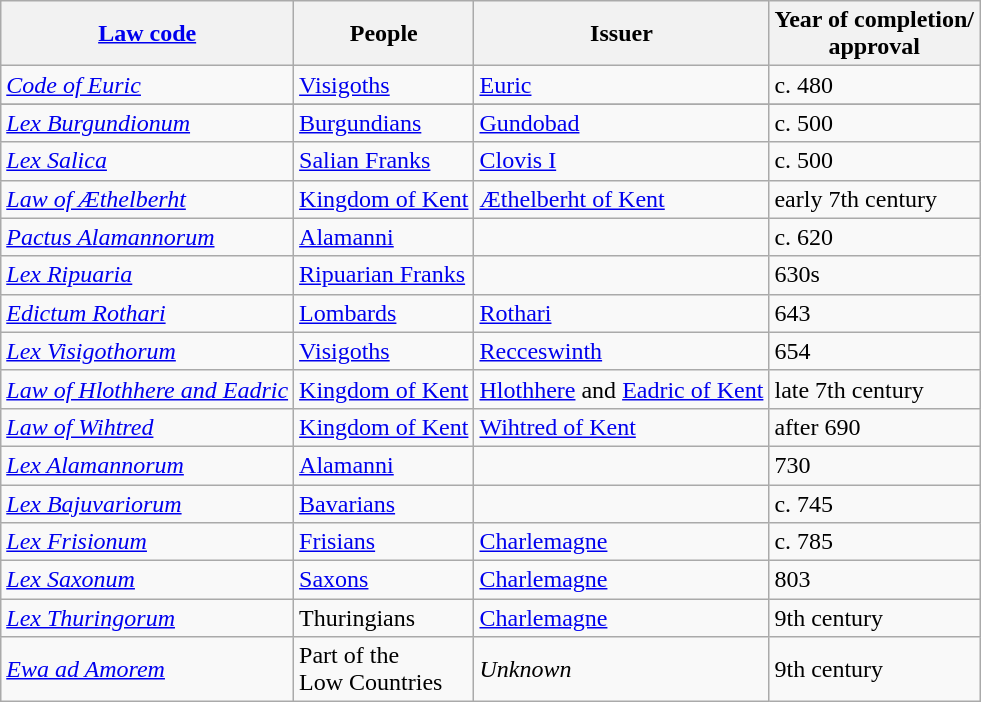<table class="wikitable">
<tr>
<th><a href='#'>Law code</a></th>
<th>People</th>
<th>Issuer</th>
<th>Year of completion/<br>approval</th>
</tr>
<tr>
<td><em><a href='#'>Code of Euric</a></em></td>
<td><a href='#'>Visigoths</a></td>
<td><a href='#'>Euric</a></td>
<td>c. 480</td>
</tr>
<tr>
</tr>
<tr>
<td><em><a href='#'>Lex Burgundionum</a></em></td>
<td><a href='#'>Burgundians</a></td>
<td><a href='#'>Gundobad</a></td>
<td>c. 500</td>
</tr>
<tr>
<td><em><a href='#'>Lex Salica</a></em></td>
<td><a href='#'>Salian Franks</a></td>
<td><a href='#'>Clovis I</a></td>
<td>c. 500</td>
</tr>
<tr>
<td><em><a href='#'>Law of Æthelberht</a></em></td>
<td><a href='#'>Kingdom of Kent</a></td>
<td><a href='#'>Æthelberht of Kent</a></td>
<td>early 7th century</td>
</tr>
<tr>
<td><em><a href='#'>Pactus Alamannorum</a></em></td>
<td><a href='#'>Alamanni</a></td>
<td></td>
<td>c. 620</td>
</tr>
<tr>
<td><em><a href='#'>Lex Ripuaria</a></em></td>
<td><a href='#'>Ripuarian Franks</a></td>
<td></td>
<td>630s</td>
</tr>
<tr>
<td><em><a href='#'>Edictum Rothari</a></em></td>
<td><a href='#'>Lombards</a></td>
<td><a href='#'>Rothari</a></td>
<td>643</td>
</tr>
<tr>
<td><em><a href='#'>Lex Visigothorum</a></em></td>
<td><a href='#'>Visigoths</a></td>
<td><a href='#'>Recceswinth</a></td>
<td>654</td>
</tr>
<tr>
<td><em><a href='#'>Law of Hlothhere and Eadric</a></em></td>
<td><a href='#'>Kingdom of Kent</a></td>
<td><a href='#'>Hlothhere</a> and <a href='#'>Eadric of Kent</a></td>
<td>late 7th century</td>
</tr>
<tr>
<td><em><a href='#'>Law of Wihtred</a></em></td>
<td><a href='#'>Kingdom of Kent</a></td>
<td><a href='#'>Wihtred of Kent</a></td>
<td>after 690</td>
</tr>
<tr>
<td><em><a href='#'>Lex Alamannorum</a></em></td>
<td><a href='#'>Alamanni</a></td>
<td></td>
<td>730</td>
</tr>
<tr>
<td><em><a href='#'>Lex Bajuvariorum</a></em></td>
<td><a href='#'>Bavarians</a></td>
<td></td>
<td>c. 745</td>
</tr>
<tr>
<td><em><a href='#'>Lex Frisionum</a></em></td>
<td><a href='#'>Frisians</a></td>
<td><a href='#'>Charlemagne</a></td>
<td>c. 785</td>
</tr>
<tr>
<td><em><a href='#'>Lex Saxonum</a></em></td>
<td><a href='#'>Saxons</a></td>
<td><a href='#'>Charlemagne</a></td>
<td>803</td>
</tr>
<tr>
<td><em><a href='#'>Lex Thuringorum</a></em></td>
<td>Thuringians</td>
<td><a href='#'>Charlemagne</a></td>
<td>9th century</td>
</tr>
<tr>
<td><em><a href='#'>Ewa ad Amorem</a></em></td>
<td>Part of the<br>Low Countries</td>
<td><em>Unknown</em></td>
<td>9th century</td>
</tr>
</table>
